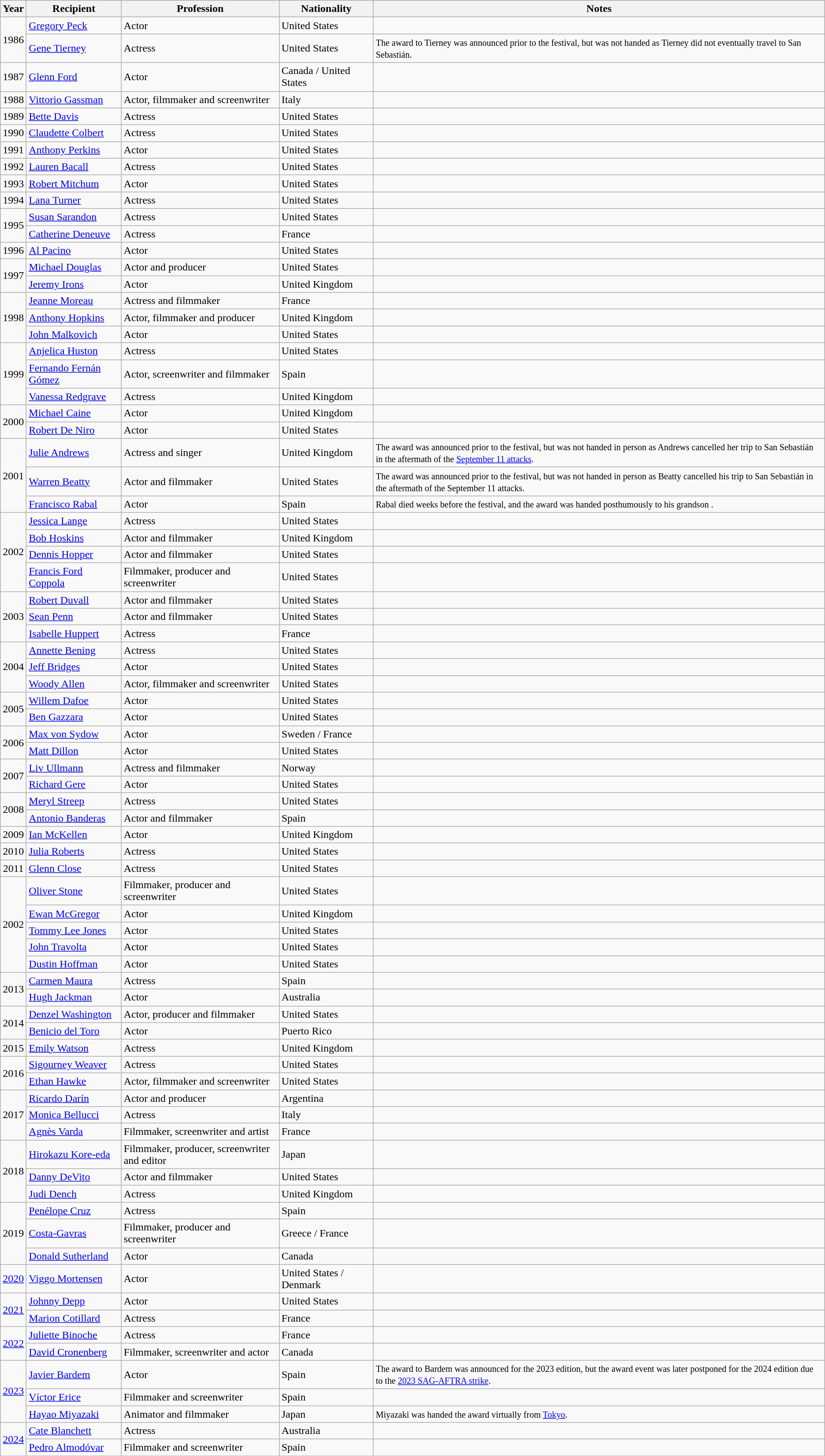<table class="wikitable sortable">
<tr>
<th>Year</th>
<th>Recipient</th>
<th class=unsortable>Profession</th>
<th>Nationality</th>
<th>Notes</th>
</tr>
<tr>
<td rowspan="2" style="text-align:center;">1986</td>
<td><a href='#'>Gregory Peck</a></td>
<td>Actor</td>
<td>United States</td>
<td></td>
</tr>
<tr>
<td><a href='#'>Gene Tierney</a></td>
<td>Actress</td>
<td>United States</td>
<td><small>The award to Tierney was announced prior to the festival, but was not handed as Tierney did not eventually travel to San Sebastián.</small></td>
</tr>
<tr>
<td style="text-align:center;">1987</td>
<td><a href='#'>Glenn Ford</a></td>
<td>Actor</td>
<td>Canada / United States</td>
<td></td>
</tr>
<tr>
<td style="text-align:center;">1988</td>
<td><a href='#'>Vittorio Gassman</a></td>
<td>Actor, filmmaker and screenwriter</td>
<td>Italy</td>
<td></td>
</tr>
<tr>
<td style="text-align:center;">1989</td>
<td><a href='#'>Bette Davis</a></td>
<td>Actress</td>
<td>United States</td>
<td></td>
</tr>
<tr>
<td style="text-align:center;">1990</td>
<td><a href='#'>Claudette Colbert</a></td>
<td>Actress</td>
<td>United States</td>
<td></td>
</tr>
<tr>
<td style="text-align:center;">1991</td>
<td><a href='#'>Anthony Perkins</a></td>
<td>Actor</td>
<td>United States</td>
<td></td>
</tr>
<tr>
<td style="text-align:center;">1992</td>
<td><a href='#'>Lauren Bacall</a></td>
<td>Actress</td>
<td>United States</td>
<td></td>
</tr>
<tr>
<td style="text-align:center;">1993</td>
<td><a href='#'>Robert Mitchum</a></td>
<td>Actor</td>
<td>United States</td>
<td></td>
</tr>
<tr>
<td style="text-align:center;">1994</td>
<td><a href='#'>Lana Turner</a></td>
<td>Actress</td>
<td>United States</td>
<td></td>
</tr>
<tr>
<td rowspan="2" style="text-align:center;">1995</td>
<td><a href='#'>Susan Sarandon</a></td>
<td>Actress</td>
<td>United States</td>
<td></td>
</tr>
<tr>
<td><a href='#'>Catherine Deneuve</a></td>
<td>Actress</td>
<td>France</td>
<td></td>
</tr>
<tr>
<td style="text-align:center;">1996</td>
<td><a href='#'>Al Pacino</a></td>
<td>Actor</td>
<td>United States</td>
<td></td>
</tr>
<tr>
<td rowspan="2" style="text-align:center;">1997</td>
<td><a href='#'>Michael Douglas</a></td>
<td>Actor and producer</td>
<td>United States</td>
<td></td>
</tr>
<tr>
<td><a href='#'>Jeremy Irons</a></td>
<td>Actor</td>
<td>United Kingdom</td>
<td></td>
</tr>
<tr>
<td rowspan="3" style="text-align:center;">1998</td>
<td><a href='#'>Jeanne Moreau</a></td>
<td>Actress and filmmaker</td>
<td>France</td>
<td></td>
</tr>
<tr>
<td><a href='#'>Anthony Hopkins</a></td>
<td>Actor, filmmaker and producer</td>
<td>United Kingdom</td>
<td></td>
</tr>
<tr>
<td><a href='#'>John Malkovich</a></td>
<td>Actor</td>
<td>United States</td>
<td></td>
</tr>
<tr>
<td rowspan="3" style="text-align:center;">1999</td>
<td><a href='#'>Anjelica Huston</a></td>
<td>Actress</td>
<td>United States</td>
<td></td>
</tr>
<tr>
<td><a href='#'>Fernando Fernán Gómez</a></td>
<td>Actor, screenwriter and filmmaker</td>
<td>Spain</td>
<td></td>
</tr>
<tr>
<td><a href='#'>Vanessa Redgrave</a></td>
<td>Actress</td>
<td>United Kingdom</td>
<td></td>
</tr>
<tr>
<td rowspan="2" style="text-align:center;">2000</td>
<td><a href='#'>Michael Caine</a></td>
<td>Actor</td>
<td>United Kingdom</td>
<td></td>
</tr>
<tr>
<td><a href='#'>Robert De Niro</a></td>
<td>Actor</td>
<td>United States</td>
<td></td>
</tr>
<tr>
<td rowspan="3" style="text-align:center;">2001</td>
<td><a href='#'>Julie Andrews</a></td>
<td>Actress and singer</td>
<td>United Kingdom</td>
<td><small>The award was announced prior to the festival, but was not handed in person as Andrews cancelled her trip to San Sebastián in the aftermath of the <a href='#'>September 11 attacks</a>.</small></td>
</tr>
<tr>
<td><a href='#'>Warren Beatty</a></td>
<td>Actor and filmmaker</td>
<td>United States</td>
<td><small>The award was announced prior to the festival, but was not handed in person as Beatty cancelled his trip to San Sebastián in the aftermath of the September 11 attacks.</small></td>
</tr>
<tr>
<td><a href='#'>Francisco Rabal</a></td>
<td>Actor</td>
<td>Spain</td>
<td><small>Rabal died weeks before the festival, and the award was handed posthumously to his grandson .</small></td>
</tr>
<tr>
<td rowspan="4" style="text-align:center;">2002</td>
<td><a href='#'>Jessica Lange</a></td>
<td>Actress</td>
<td>United States</td>
<td></td>
</tr>
<tr>
<td><a href='#'>Bob Hoskins</a></td>
<td>Actor and filmmaker</td>
<td>United Kingdom</td>
<td></td>
</tr>
<tr>
<td><a href='#'>Dennis Hopper</a></td>
<td>Actor and filmmaker</td>
<td>United States</td>
<td></td>
</tr>
<tr>
<td><a href='#'>Francis Ford Coppola</a></td>
<td>Filmmaker, producer and screenwriter</td>
<td>United States</td>
<td></td>
</tr>
<tr>
<td rowspan="3" style="text-align:center;">2003</td>
<td><a href='#'>Robert Duvall</a></td>
<td>Actor and filmmaker</td>
<td>United States</td>
<td></td>
</tr>
<tr>
<td><a href='#'>Sean Penn</a></td>
<td>Actor and filmmaker</td>
<td>United States</td>
<td></td>
</tr>
<tr>
<td><a href='#'>Isabelle Huppert</a></td>
<td>Actress</td>
<td>France</td>
<td></td>
</tr>
<tr>
<td rowspan="3" style="text-align:center;">2004</td>
<td><a href='#'>Annette Bening</a></td>
<td>Actress</td>
<td>United States</td>
<td></td>
</tr>
<tr>
<td><a href='#'>Jeff Bridges</a></td>
<td>Actor</td>
<td>United States</td>
<td></td>
</tr>
<tr>
<td><a href='#'>Woody Allen</a></td>
<td>Actor, filmmaker and screenwriter</td>
<td>United States</td>
<td></td>
</tr>
<tr>
<td rowspan="2" style="text-align:center;">2005</td>
<td><a href='#'>Willem Dafoe</a></td>
<td>Actor</td>
<td>United States</td>
<td></td>
</tr>
<tr>
<td><a href='#'>Ben Gazzara</a></td>
<td>Actor</td>
<td>United States</td>
<td></td>
</tr>
<tr>
<td rowspan="2" style="text-align:center;">2006</td>
<td><a href='#'>Max von Sydow</a></td>
<td>Actor</td>
<td>Sweden / France</td>
<td></td>
</tr>
<tr>
<td><a href='#'>Matt Dillon</a></td>
<td>Actor</td>
<td>United States</td>
<td></td>
</tr>
<tr>
<td rowspan="2" style="text-align:center;">2007</td>
<td><a href='#'>Liv Ullmann</a></td>
<td>Actress and filmmaker</td>
<td>Norway</td>
<td></td>
</tr>
<tr>
<td><a href='#'>Richard Gere</a></td>
<td>Actor</td>
<td>United States</td>
<td></td>
</tr>
<tr>
<td rowspan="2" style="text-align:center;">2008</td>
<td><a href='#'>Meryl Streep</a></td>
<td>Actress</td>
<td>United States</td>
<td></td>
</tr>
<tr>
<td><a href='#'>Antonio Banderas</a></td>
<td>Actor and filmmaker</td>
<td>Spain</td>
<td></td>
</tr>
<tr>
<td style="text-align:center;">2009</td>
<td><a href='#'>Ian McKellen</a></td>
<td>Actor</td>
<td>United Kingdom</td>
<td></td>
</tr>
<tr>
<td style="text-align:center;">2010</td>
<td><a href='#'>Julia Roberts</a></td>
<td>Actress</td>
<td>United States</td>
<td></td>
</tr>
<tr>
<td style="text-align:center;">2011</td>
<td><a href='#'>Glenn Close</a></td>
<td>Actress</td>
<td>United States</td>
<td></td>
</tr>
<tr>
<td rowspan="5" style="text-align:center;">2002</td>
<td><a href='#'>Oliver Stone</a></td>
<td>Filmmaker, producer and screenwriter</td>
<td>United States</td>
<td></td>
</tr>
<tr>
<td><a href='#'>Ewan McGregor</a></td>
<td>Actor</td>
<td>United Kingdom</td>
<td></td>
</tr>
<tr>
<td><a href='#'>Tommy Lee Jones</a></td>
<td>Actor</td>
<td>United States</td>
<td></td>
</tr>
<tr>
<td><a href='#'>John Travolta</a></td>
<td>Actor</td>
<td>United States</td>
<td></td>
</tr>
<tr>
<td><a href='#'>Dustin Hoffman</a></td>
<td>Actor</td>
<td>United States</td>
<td></td>
</tr>
<tr>
<td rowspan="2" style="text-align:center;">2013</td>
<td><a href='#'>Carmen Maura</a></td>
<td>Actress</td>
<td>Spain</td>
<td></td>
</tr>
<tr>
<td><a href='#'>Hugh Jackman</a></td>
<td>Actor</td>
<td>Australia</td>
<td></td>
</tr>
<tr>
<td rowspan="2" style="text-align:center;">2014</td>
<td><a href='#'>Denzel Washington</a></td>
<td>Actor, producer and filmmaker</td>
<td>United States</td>
<td></td>
</tr>
<tr>
<td><a href='#'>Benicio del Toro</a></td>
<td>Actor</td>
<td>Puerto Rico</td>
<td></td>
</tr>
<tr>
<td style="text-align:center;">2015</td>
<td><a href='#'>Emily Watson</a></td>
<td>Actress</td>
<td>United Kingdom</td>
<td></td>
</tr>
<tr>
<td rowspan="2" style="text-align:center;">2016</td>
<td><a href='#'>Sigourney Weaver</a></td>
<td>Actress</td>
<td>United States</td>
<td></td>
</tr>
<tr>
<td><a href='#'>Ethan Hawke</a></td>
<td>Actor, filmmaker and screenwriter</td>
<td>United States</td>
<td></td>
</tr>
<tr>
<td rowspan="3" style="text-align:center;">2017</td>
<td><a href='#'>Ricardo Darín</a></td>
<td>Actor and producer</td>
<td>Argentina</td>
<td></td>
</tr>
<tr>
<td><a href='#'>Monica Bellucci</a></td>
<td>Actress</td>
<td>Italy</td>
<td></td>
</tr>
<tr>
<td><a href='#'>Agnès Varda</a></td>
<td>Filmmaker, screenwriter and artist</td>
<td>France</td>
<td></td>
</tr>
<tr>
<td rowspan="3" style="text-align:center;">2018</td>
<td><a href='#'>Hirokazu Kore-eda</a></td>
<td>Filmmaker, producer, screenwriter and editor</td>
<td>Japan</td>
<td></td>
</tr>
<tr>
<td><a href='#'>Danny DeVito</a></td>
<td>Actor and filmmaker</td>
<td>United States</td>
<td></td>
</tr>
<tr>
<td><a href='#'>Judi Dench</a></td>
<td>Actress</td>
<td>United Kingdom</td>
<td></td>
</tr>
<tr>
<td rowspan="3" style="text-align:center;">2019</td>
<td><a href='#'>Penélope Cruz</a></td>
<td>Actress</td>
<td>Spain</td>
<td></td>
</tr>
<tr>
<td><a href='#'>Costa-Gavras</a></td>
<td>Filmmaker, producer and screenwriter</td>
<td>Greece / France</td>
<td></td>
</tr>
<tr>
<td><a href='#'>Donald Sutherland</a></td>
<td>Actor</td>
<td>Canada</td>
<td></td>
</tr>
<tr>
<td style="text-align:center;"><a href='#'>2020</a></td>
<td><a href='#'>Viggo Mortensen</a></td>
<td>Actor</td>
<td>United States / Denmark</td>
<td></td>
</tr>
<tr>
<td rowspan="2" style="text-align:center;"><a href='#'>2021</a></td>
<td><a href='#'>Johnny Depp</a></td>
<td>Actor</td>
<td>United States</td>
<td></td>
</tr>
<tr>
<td><a href='#'>Marion Cotillard</a></td>
<td>Actress</td>
<td>France</td>
<td></td>
</tr>
<tr>
<td rowspan="2" style="text-align:center;"><a href='#'>2022</a></td>
<td><a href='#'>Juliette Binoche</a></td>
<td>Actress</td>
<td>France</td>
<td></td>
</tr>
<tr>
<td><a href='#'>David Cronenberg</a></td>
<td>Filmmaker, screenwriter and actor</td>
<td>Canada</td>
<td></td>
</tr>
<tr>
<td rowspan="3" style="text-align:center;"><a href='#'>2023</a></td>
<td><a href='#'>Javier Bardem</a></td>
<td>Actor</td>
<td>Spain</td>
<td><small>The award to Bardem was announced for the 2023 edition, but the award event was later postponed for the 2024 edition due to the <a href='#'>2023 SAG-AFTRA strike</a>.</small></td>
</tr>
<tr>
<td><a href='#'>Víctor Erice</a></td>
<td>Filmmaker and screenwriter</td>
<td>Spain</td>
<td></td>
</tr>
<tr>
<td><a href='#'>Hayao Miyazaki</a></td>
<td>Animator and filmmaker</td>
<td>Japan</td>
<td><small>Miyazaki was handed the award virtually from <a href='#'>Tokyo</a>.</small></td>
</tr>
<tr>
<td rowspan="2" style="text-align:center;"><a href='#'>2024</a></td>
<td><a href='#'>Cate Blanchett</a></td>
<td>Actress</td>
<td>Australia</td>
<td></td>
</tr>
<tr>
<td><a href='#'>Pedro Almodóvar</a></td>
<td>Filmmaker and screenwriter</td>
<td>Spain</td>
<td></td>
</tr>
<tr>
</tr>
</table>
